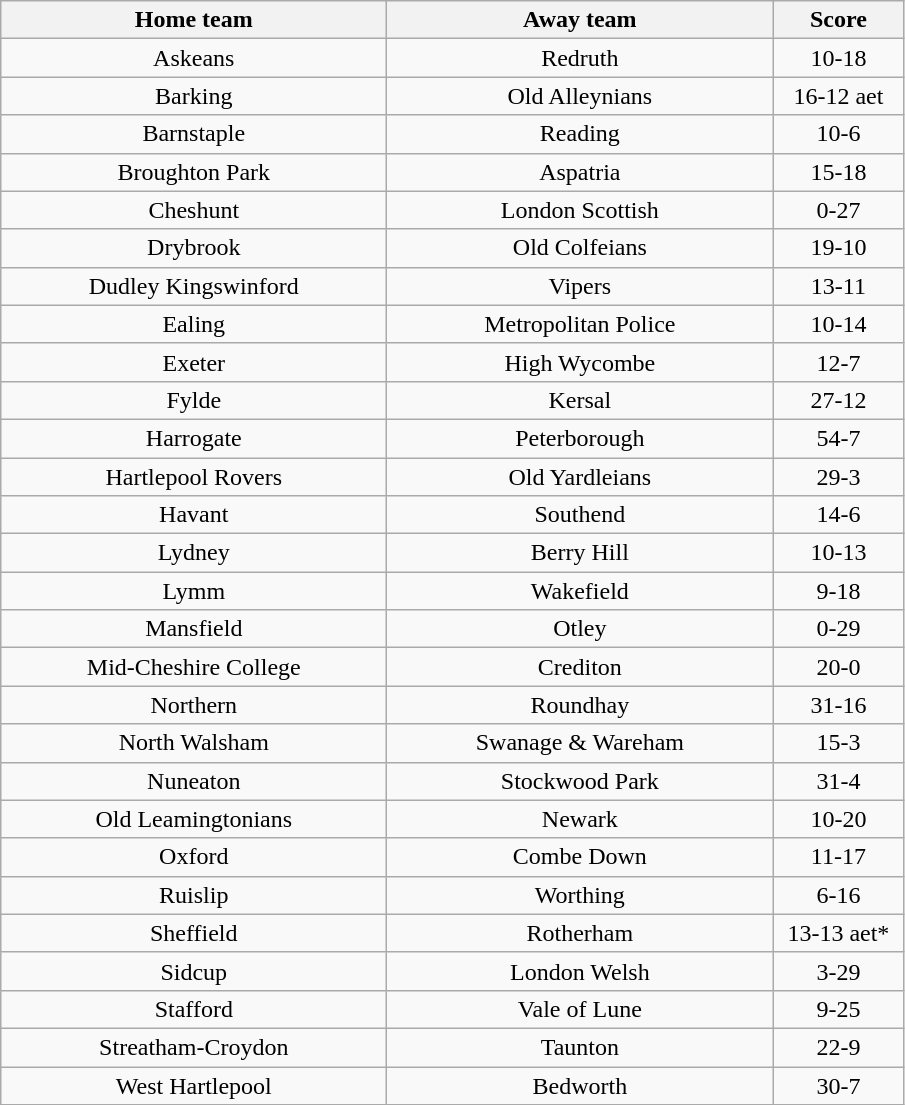<table class="wikitable" style="text-align: center">
<tr>
<th width=250>Home team</th>
<th width=250>Away team</th>
<th width=80>Score</th>
</tr>
<tr>
<td>Askeans</td>
<td>Redruth</td>
<td>10-18</td>
</tr>
<tr>
<td>Barking</td>
<td>Old Alleynians</td>
<td>16-12 aet</td>
</tr>
<tr>
<td>Barnstaple</td>
<td>Reading</td>
<td>10-6</td>
</tr>
<tr>
<td>Broughton Park</td>
<td>Aspatria</td>
<td>15-18</td>
</tr>
<tr>
<td>Cheshunt</td>
<td>London Scottish</td>
<td>0-27</td>
</tr>
<tr>
<td>Drybrook</td>
<td>Old Colfeians</td>
<td>19-10</td>
</tr>
<tr>
<td>Dudley Kingswinford</td>
<td>Vipers</td>
<td>13-11</td>
</tr>
<tr>
<td>Ealing</td>
<td>Metropolitan Police</td>
<td>10-14</td>
</tr>
<tr>
<td>Exeter</td>
<td>High Wycombe</td>
<td>12-7</td>
</tr>
<tr>
<td>Fylde</td>
<td>Kersal</td>
<td>27-12</td>
</tr>
<tr>
<td>Harrogate</td>
<td>Peterborough</td>
<td>54-7</td>
</tr>
<tr>
<td>Hartlepool Rovers</td>
<td>Old Yardleians</td>
<td>29-3</td>
</tr>
<tr>
<td>Havant</td>
<td>Southend</td>
<td>14-6</td>
</tr>
<tr>
<td>Lydney</td>
<td>Berry Hill</td>
<td>10-13</td>
</tr>
<tr>
<td>Lymm</td>
<td>Wakefield</td>
<td>9-18</td>
</tr>
<tr>
<td>Mansfield</td>
<td>Otley</td>
<td>0-29</td>
</tr>
<tr>
<td>Mid-Cheshire College</td>
<td>Crediton</td>
<td>20-0</td>
</tr>
<tr>
<td>Northern</td>
<td>Roundhay</td>
<td>31-16</td>
</tr>
<tr>
<td>North Walsham</td>
<td>Swanage & Wareham</td>
<td>15-3</td>
</tr>
<tr>
<td>Nuneaton</td>
<td>Stockwood Park</td>
<td>31-4</td>
</tr>
<tr>
<td>Old Leamingtonians</td>
<td>Newark</td>
<td>10-20</td>
</tr>
<tr>
<td>Oxford</td>
<td>Combe Down</td>
<td>11-17</td>
</tr>
<tr>
<td>Ruislip</td>
<td>Worthing</td>
<td>6-16</td>
</tr>
<tr>
<td>Sheffield</td>
<td>Rotherham</td>
<td>13-13 aet*</td>
</tr>
<tr>
<td>Sidcup</td>
<td>London Welsh</td>
<td>3-29</td>
</tr>
<tr>
<td>Stafford</td>
<td>Vale of Lune</td>
<td>9-25</td>
</tr>
<tr>
<td>Streatham-Croydon</td>
<td>Taunton</td>
<td>22-9</td>
</tr>
<tr>
<td>West Hartlepool</td>
<td>Bedworth</td>
<td>30-7</td>
</tr>
</table>
